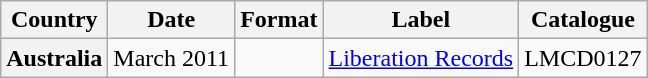<table class="wikitable plainrowheaders">
<tr>
<th scope="col">Country</th>
<th scope="col">Date</th>
<th scope="col">Format</th>
<th scope="col">Label</th>
<th scope="col">Catalogue</th>
</tr>
<tr>
<th scope="row">Australia</th>
<td>March 2011</td>
<td></td>
<td><a href='#'>Liberation Records</a></td>
<td>LMCD0127</td>
</tr>
</table>
